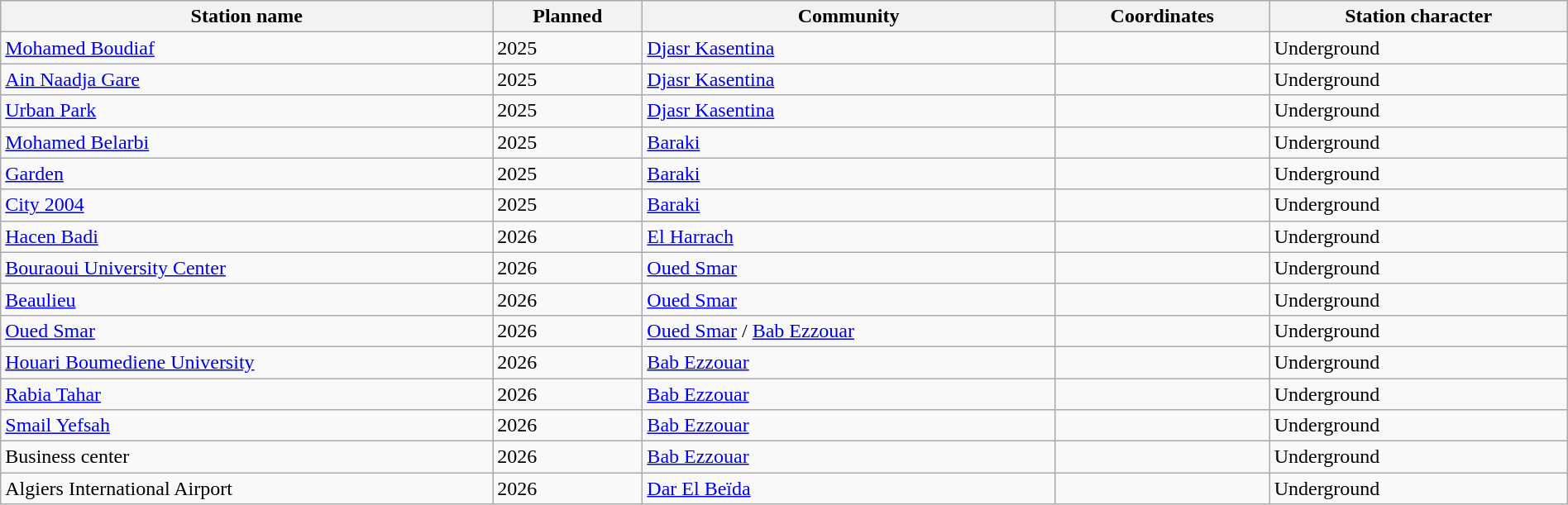<table class="wikitable" width="100%">
<tr>
<th>Station name</th>
<th>Planned</th>
<th>Community</th>
<th>Coordinates</th>
<th>Station character</th>
</tr>
<tr>
<td><a href='#'>Mohamed Boudiaf</a></td>
<td>2025</td>
<td><a href='#'>Djasr Kasentina</a></td>
<td></td>
<td>Underground</td>
</tr>
<tr>
<td><a href='#'>Ain Naadja Gare</a></td>
<td>2025</td>
<td><a href='#'>Djasr Kasentina</a></td>
<td></td>
<td>Underground</td>
</tr>
<tr>
<td><a href='#'>Urban Park</a></td>
<td>2025</td>
<td><a href='#'>Djasr Kasentina</a></td>
<td></td>
<td>Underground</td>
</tr>
<tr>
<td><a href='#'>Mohamed Belarbi</a></td>
<td>2025</td>
<td><a href='#'>Baraki</a></td>
<td></td>
<td>Underground</td>
</tr>
<tr>
<td><a href='#'>Garden</a></td>
<td>2025</td>
<td><a href='#'>Baraki</a></td>
<td></td>
<td>Underground</td>
</tr>
<tr>
<td><a href='#'>City 2004</a></td>
<td>2025</td>
<td><a href='#'>Baraki</a></td>
<td></td>
<td>Underground</td>
</tr>
<tr>
<td><a href='#'>Hacen Badi</a></td>
<td>2026</td>
<td><a href='#'>El Harrach</a></td>
<td></td>
<td>Underground</td>
</tr>
<tr>
<td><a href='#'>Bouraoui University Center</a></td>
<td>2026</td>
<td><a href='#'>Oued Smar</a></td>
<td></td>
<td>Underground</td>
</tr>
<tr>
<td><a href='#'>Beaulieu</a></td>
<td>2026</td>
<td><a href='#'>Oued Smar</a></td>
<td></td>
<td>Underground</td>
</tr>
<tr>
<td><a href='#'>Oued Smar</a></td>
<td>2026</td>
<td><a href='#'>Oued Smar</a> / <a href='#'>Bab Ezzouar</a></td>
<td></td>
<td>Underground</td>
</tr>
<tr>
<td><a href='#'>Houari Boumediene University</a></td>
<td>2026</td>
<td><a href='#'>Bab Ezzouar</a></td>
<td></td>
<td>Underground</td>
</tr>
<tr>
<td><a href='#'>Rabia Tahar</a></td>
<td>2026</td>
<td><a href='#'>Bab Ezzouar</a></td>
<td></td>
<td>Underground</td>
</tr>
<tr>
<td><a href='#'>Smail Yefsah</a></td>
<td>2026</td>
<td><a href='#'>Bab Ezzouar</a></td>
<td></td>
<td>Underground</td>
</tr>
<tr>
<td>Business center</td>
<td>2026</td>
<td><a href='#'>Bab Ezzouar</a></td>
<td></td>
<td>Underground</td>
</tr>
<tr>
<td>Algiers International Airport</td>
<td>2026</td>
<td><a href='#'>Dar El Beïda</a></td>
<td></td>
<td>Underground</td>
</tr>
</table>
